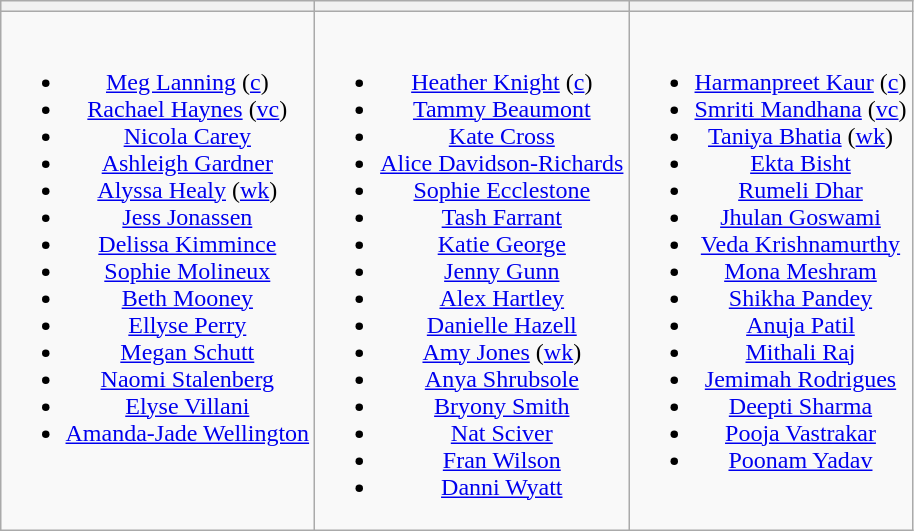<table class="wikitable" style="text-align:center; margin:auto">
<tr>
<th></th>
<th></th>
<th></th>
</tr>
<tr style="vertical-align:top">
<td><br><ul><li><a href='#'>Meg Lanning</a> (<a href='#'>c</a>)</li><li><a href='#'>Rachael Haynes</a> (<a href='#'>vc</a>)</li><li><a href='#'>Nicola Carey</a></li><li><a href='#'>Ashleigh Gardner</a></li><li><a href='#'>Alyssa Healy</a> (<a href='#'>wk</a>)</li><li><a href='#'>Jess Jonassen</a></li><li><a href='#'>Delissa Kimmince</a></li><li><a href='#'>Sophie Molineux</a></li><li><a href='#'>Beth Mooney</a></li><li><a href='#'>Ellyse Perry</a></li><li><a href='#'>Megan Schutt</a></li><li><a href='#'>Naomi Stalenberg</a></li><li><a href='#'>Elyse Villani</a></li><li><a href='#'>Amanda-Jade Wellington</a></li></ul></td>
<td><br><ul><li><a href='#'>Heather Knight</a> (<a href='#'>c</a>)</li><li><a href='#'>Tammy Beaumont</a></li><li><a href='#'>Kate Cross</a></li><li><a href='#'>Alice Davidson-Richards</a></li><li><a href='#'>Sophie Ecclestone</a></li><li><a href='#'>Tash Farrant</a></li><li><a href='#'>Katie George</a></li><li><a href='#'>Jenny Gunn</a></li><li><a href='#'>Alex Hartley</a></li><li><a href='#'>Danielle Hazell</a></li><li><a href='#'>Amy Jones</a> (<a href='#'>wk</a>)</li><li><a href='#'>Anya Shrubsole</a></li><li><a href='#'>Bryony Smith</a></li><li><a href='#'>Nat Sciver</a></li><li><a href='#'>Fran Wilson</a></li><li><a href='#'>Danni Wyatt</a></li></ul></td>
<td><br><ul><li><a href='#'>Harmanpreet Kaur</a> (<a href='#'>c</a>)</li><li><a href='#'>Smriti Mandhana</a> (<a href='#'>vc</a>)</li><li><a href='#'>Taniya Bhatia</a> (<a href='#'>wk</a>)</li><li><a href='#'>Ekta Bisht</a></li><li><a href='#'>Rumeli Dhar</a></li><li><a href='#'>Jhulan Goswami</a></li><li><a href='#'>Veda Krishnamurthy</a></li><li><a href='#'>Mona Meshram</a></li><li><a href='#'>Shikha Pandey</a></li><li><a href='#'>Anuja Patil</a></li><li><a href='#'>Mithali Raj</a></li><li><a href='#'>Jemimah Rodrigues</a></li><li><a href='#'>Deepti Sharma</a></li><li><a href='#'>Pooja Vastrakar</a></li><li><a href='#'>Poonam Yadav</a></li></ul></td>
</tr>
</table>
